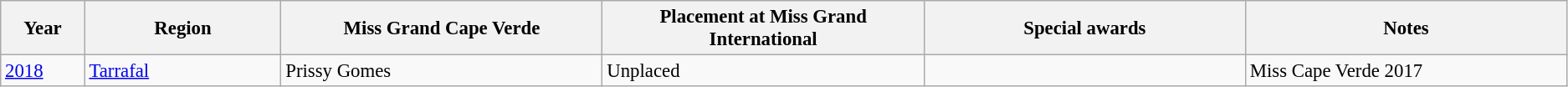<table class="wikitable " style="font-size: 95%;">
<tr>
<th width="60">Year</th>
<th width="150">Region</th>
<th width="250">Miss Grand Cape Verde</th>
<th width="250">Placement at Miss Grand International</th>
<th width="250">Special awards</th>
<th width="250">Notes</th>
</tr>
<tr>
<td><a href='#'>2018</a></td>
<td><a href='#'>Tarrafal</a></td>
<td>Prissy Gomes</td>
<td>Unplaced</td>
<td></td>
<td>Miss Cape Verde 2017</td>
</tr>
</table>
